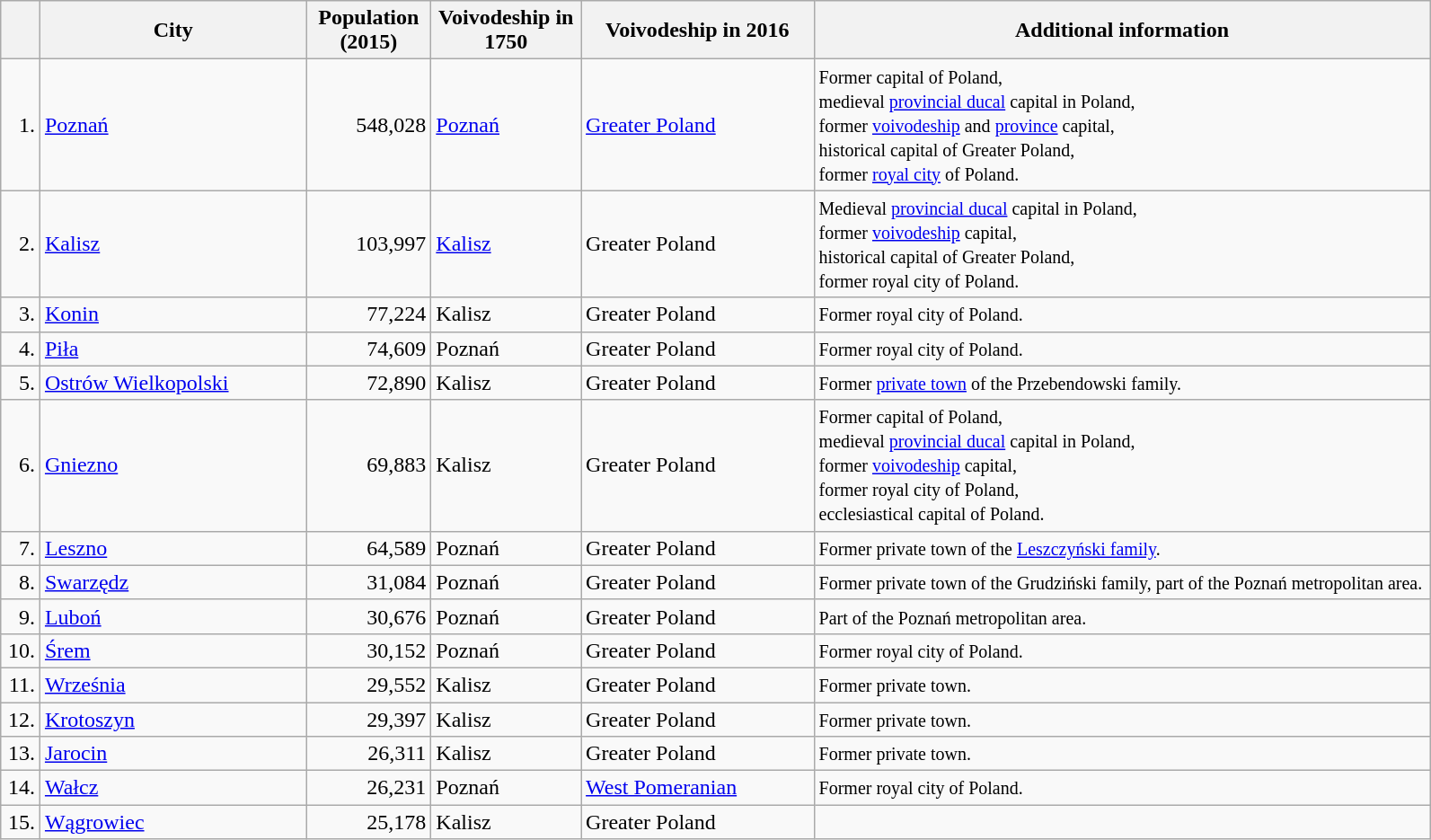<table class="wikitable" style="text-align:left" width="84%">
<tr>
<th style="width:1%;"></th>
<th style="width:16%;">City</th>
<th style="width:6%;">Population (2015)</th>
<th style="width:9%;">Voivodeship in 1750</th>
<th style="width:14%;">Voivodeship in 2016</th>
<th style="width:37%;">Additional information</th>
</tr>
<tr>
<td align="right">1.</td>
<td> <a href='#'>Poznań</a></td>
<td align="right">548,028</td>
<td> <a href='#'>Poznań</a></td>
<td> <a href='#'>Greater Poland</a></td>
<td><small>Former capital of Poland,<br>medieval <a href='#'>provincial ducal</a> capital in Poland,<br>former <a href='#'>voivodeship</a> and <a href='#'>province</a> capital,<br>historical capital of Greater Poland,<br>former <a href='#'>royal city</a> of Poland.</small></td>
</tr>
<tr>
<td align="right">2.</td>
<td> <a href='#'>Kalisz</a></td>
<td align="right">103,997</td>
<td> <a href='#'>Kalisz</a></td>
<td> Greater Poland</td>
<td><small>Medieval <a href='#'>provincial ducal</a> capital in Poland,<br>former <a href='#'>voivodeship</a> capital,<br>historical capital of Greater Poland,<br>former royal city of Poland.</small></td>
</tr>
<tr>
<td align="right">3.</td>
<td> <a href='#'>Konin</a></td>
<td align="right">77,224</td>
<td> Kalisz</td>
<td> Greater Poland</td>
<td><small>Former royal city of Poland.</small></td>
</tr>
<tr>
<td align="right">4.</td>
<td> <a href='#'>Piła</a></td>
<td align="right">74,609</td>
<td> Poznań</td>
<td> Greater Poland</td>
<td><small>Former royal city of Poland.</small></td>
</tr>
<tr>
<td align="right">5.</td>
<td> <a href='#'>Ostrów Wielkopolski</a></td>
<td align="right">72,890</td>
<td> Kalisz</td>
<td> Greater Poland</td>
<td><small>Former <a href='#'>private town</a> of the Przebendowski family.</small></td>
</tr>
<tr>
<td align="right">6.</td>
<td> <a href='#'>Gniezno</a></td>
<td align="right">69,883</td>
<td> Kalisz</td>
<td> Greater Poland</td>
<td><small>Former capital of Poland,<br>medieval <a href='#'>provincial ducal</a> capital in Poland,<br>former <a href='#'>voivodeship</a> capital,<br>former royal city of Poland,<br>ecclesiastical capital of Poland.</small></td>
</tr>
<tr>
<td align="right">7.</td>
<td> <a href='#'>Leszno</a></td>
<td align="right">64,589</td>
<td> Poznań</td>
<td> Greater Poland</td>
<td><small>Former private town of the <a href='#'>Leszczyński family</a>.</small></td>
</tr>
<tr>
<td align="right">8.</td>
<td> <a href='#'>Swarzędz</a></td>
<td align="right">31,084</td>
<td> Poznań</td>
<td> Greater Poland</td>
<td><small>Former private town of the Grudziński family, part of the Poznań metropolitan area.</small></td>
</tr>
<tr>
<td align="right">9.</td>
<td> <a href='#'>Luboń</a></td>
<td align="right">30,676</td>
<td> Poznań</td>
<td> Greater Poland</td>
<td><small>Part of the Poznań metropolitan area.</small></td>
</tr>
<tr>
<td align="right">10.</td>
<td> <a href='#'>Śrem</a></td>
<td align="right">30,152</td>
<td> Poznań</td>
<td> Greater Poland</td>
<td><small>Former royal city of Poland.</small></td>
</tr>
<tr>
<td align="right">11.</td>
<td> <a href='#'>Września</a></td>
<td align="right">29,552</td>
<td> Kalisz</td>
<td> Greater Poland</td>
<td><small>Former private town.</small></td>
</tr>
<tr>
<td align="right">12.</td>
<td> <a href='#'>Krotoszyn</a></td>
<td align="right">29,397</td>
<td> Kalisz</td>
<td> Greater Poland</td>
<td><small>Former private town.</small></td>
</tr>
<tr>
<td align="right">13.</td>
<td> <a href='#'>Jarocin</a></td>
<td align="right">26,311</td>
<td> Kalisz</td>
<td> Greater Poland</td>
<td><small>Former private town.</small></td>
</tr>
<tr>
<td align="right">14.</td>
<td> <a href='#'>Wałcz</a></td>
<td align="right">26,231</td>
<td> Poznań</td>
<td> <a href='#'>West Pomeranian</a></td>
<td><small>Former royal city of Poland.</small></td>
</tr>
<tr>
<td align="right">15.</td>
<td> <a href='#'>Wągrowiec</a></td>
<td align="right">25,178</td>
<td> Kalisz</td>
<td> Greater Poland</td>
<td></td>
</tr>
</table>
